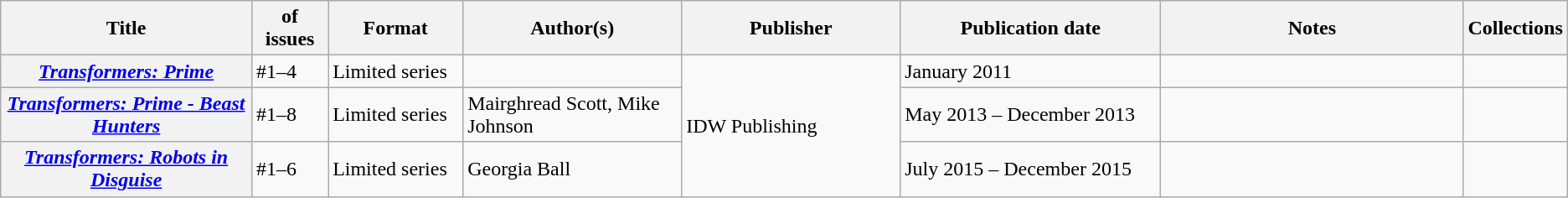<table class="wikitable">
<tr>
<th>Title</th>
<th style="width:40pt"> of issues</th>
<th style="width:75pt">Format</th>
<th style="width:125pt">Author(s)</th>
<th style="width:125pt">Publisher</th>
<th style="width:150pt">Publication date</th>
<th style="width:175pt">Notes</th>
<th>Collections</th>
</tr>
<tr>
<th><em><a href='#'>Transformers: Prime</a></em></th>
<td>#1–4</td>
<td>Limited series</td>
<td></td>
<td rowspan="3">IDW Publishing</td>
<td>January 2011</td>
<td></td>
<td></td>
</tr>
<tr>
<th><em><a href='#'>Transformers: Prime - Beast Hunters</a></em></th>
<td>#1–8</td>
<td>Limited series</td>
<td>Mairghread Scott, Mike Johnson</td>
<td>May 2013 – December 2013</td>
<td></td>
<td></td>
</tr>
<tr>
<th><em><a href='#'>Transformers: Robots in Disguise</a></em></th>
<td>#1–6</td>
<td>Limited series</td>
<td>Georgia Ball</td>
<td>July 2015 – December 2015</td>
<td></td>
<td></td>
</tr>
</table>
